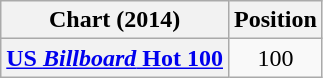<table class="wikitable plainrowheaders">
<tr>
<th scope="col">Chart (2014)</th>
<th scope="col">Position</th>
</tr>
<tr>
<th scope="row"><a href='#'>US <em>Billboard</em> Hot 100</a></th>
<td align="center">100</td>
</tr>
</table>
